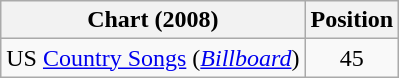<table class="wikitable sortable">
<tr>
<th scope="col">Chart (2008)</th>
<th scope="col">Position</th>
</tr>
<tr>
<td>US <a href='#'>Country Songs</a> (<em><a href='#'>Billboard</a></em>)</td>
<td align="center">45</td>
</tr>
</table>
